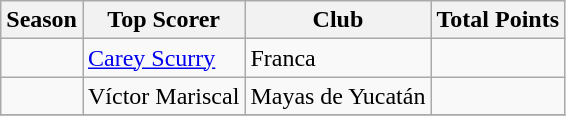<table class="wikitable sortable">
<tr>
<th>Season</th>
<th>Top Scorer</th>
<th>Club</th>
<th>Total Points</th>
</tr>
<tr>
<td></td>
<td> <a href='#'>Carey Scurry</a></td>
<td> Franca</td>
<td></td>
</tr>
<tr>
<td></td>
<td> Víctor Mariscal</td>
<td> Mayas de Yucatán</td>
<td></td>
</tr>
<tr>
</tr>
</table>
